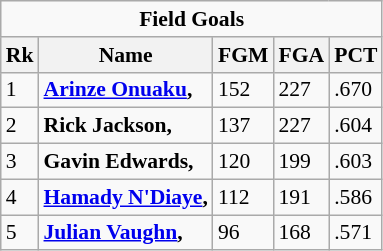<table class="wikitable" style="white-space:nowrap; font-size:90%;">
<tr>
<td colspan=5 align=center><strong>Field Goals</strong></td>
</tr>
<tr>
<th>Rk</th>
<th>Name</th>
<th>FGM</th>
<th>FGA</th>
<th>PCT</th>
</tr>
<tr>
<td>1</td>
<td><strong><a href='#'>Arinze Onuaku</a>, </strong></td>
<td>152</td>
<td>227</td>
<td>.670</td>
</tr>
<tr>
<td>2</td>
<td><strong>Rick Jackson, </strong></td>
<td>137</td>
<td>227</td>
<td>.604</td>
</tr>
<tr>
<td>3</td>
<td><strong>Gavin Edwards, </strong></td>
<td>120</td>
<td>199</td>
<td>.603</td>
</tr>
<tr>
<td>4</td>
<td><strong><a href='#'>Hamady N'Diaye</a>, </strong></td>
<td>112</td>
<td>191</td>
<td>.586</td>
</tr>
<tr>
<td>5</td>
<td><strong><a href='#'>Julian Vaughn</a>, </strong></td>
<td>96</td>
<td>168</td>
<td>.571</td>
</tr>
</table>
